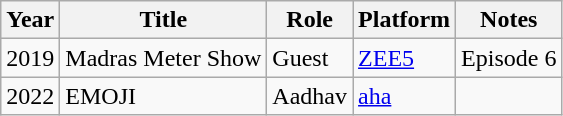<table class="wikitable">
<tr>
<th>Year</th>
<th>Title</th>
<th>Role</th>
<th>Platform</th>
<th>Notes</th>
</tr>
<tr>
<td>2019</td>
<td>Madras Meter Show</td>
<td>Guest</td>
<td><a href='#'>ZEE5</a></td>
<td>Episode 6</td>
</tr>
<tr>
<td>2022</td>
<td>EMOJI</td>
<td>Aadhav</td>
<td><a href='#'>aha</a></td>
</tr>
</table>
